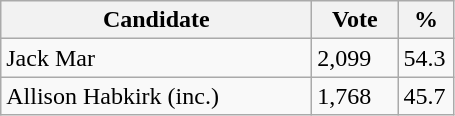<table class="wikitable">
<tr>
<th bgcolor="#DDDDFF" width="200px">Candidate</th>
<th bgcolor="#DDDDFF" width="50px">Vote</th>
<th bgcolor="#DDDDFF" width="30px">%</th>
</tr>
<tr>
<td>Jack Mar</td>
<td>2,099</td>
<td>54.3</td>
</tr>
<tr>
<td>Allison Habkirk (inc.)</td>
<td>1,768</td>
<td>45.7</td>
</tr>
</table>
